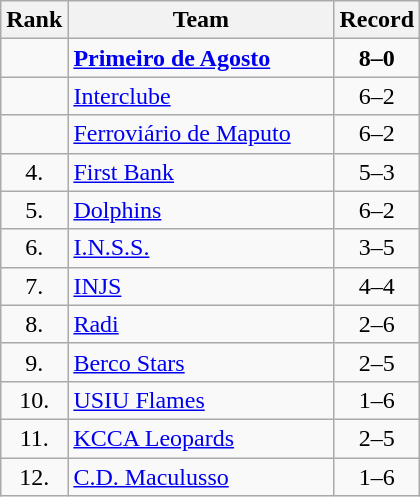<table class="wikitable" style="text-align:center">
<tr>
<th>Rank</th>
<th width=170>Team</th>
<th>Record</th>
</tr>
<tr>
<td></td>
<td align=left> <strong><a href='#'>Primeiro de Agosto</a></strong></td>
<td><strong>8–0</strong></td>
</tr>
<tr>
<td></td>
<td align=left> <a href='#'>Interclube</a></td>
<td>6–2</td>
</tr>
<tr>
<td></td>
<td align=left> <a href='#'>Ferroviário de Maputo</a></td>
<td>6–2</td>
</tr>
<tr>
<td>4.</td>
<td align=left> <a href='#'>First Bank</a></td>
<td>5–3</td>
</tr>
<tr>
<td>5.</td>
<td align=left> <a href='#'>Dolphins</a></td>
<td>6–2</td>
</tr>
<tr>
<td>6.</td>
<td align=left> <a href='#'>I.N.S.S.</a></td>
<td>3–5</td>
</tr>
<tr>
<td>7.</td>
<td align=left> <a href='#'>INJS</a></td>
<td>4–4</td>
</tr>
<tr>
<td>8.</td>
<td align=left> <a href='#'>Radi</a></td>
<td>2–6</td>
</tr>
<tr>
<td>9.</td>
<td align=left> <a href='#'>Berco Stars</a></td>
<td>2–5</td>
</tr>
<tr>
<td>10.</td>
<td align=left> <a href='#'>USIU Flames</a></td>
<td>1–6</td>
</tr>
<tr>
<td>11.</td>
<td align=left> <a href='#'>KCCA Leopards</a></td>
<td>2–5</td>
</tr>
<tr>
<td>12.</td>
<td align=left> <a href='#'>C.D. Maculusso</a></td>
<td>1–6</td>
</tr>
</table>
